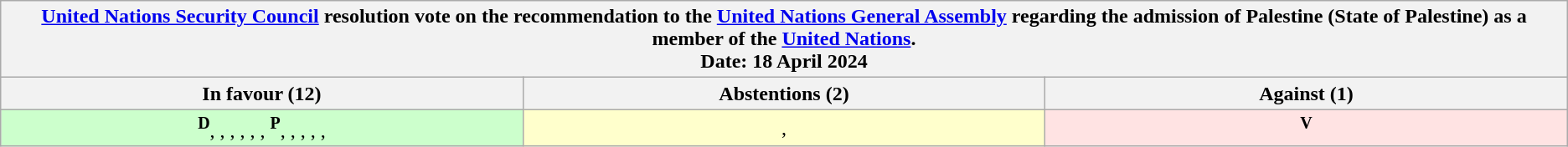<table class="wikitable" width="auto" style="text-align: center">
<tr>
<th colspan=3><a href='#'>United Nations Security Council</a> resolution vote on the recommendation to the <a href='#'>United Nations General Assembly</a> regarding the admission of Palestine (State of Palestine) as a member of the <a href='#'>United Nations</a>.<br>
Date: 18 April 2024</th>
</tr>
<tr>
<th width=33%>In favour (12)</th>
<th width=33%>Abstentions (2)</th>
<th width=33%>Against (1)</th>
</tr>
<tr>
<td style="background:#CFC"><strong><sup>D</sup></strong>, <strong></strong>, , <strong></strong>, , , <strong><sup>P</sup></strong>, , <strong></strong>, , , </td>
<td style="background:#FFC">, <strong></strong></td>
<td style="background:#FFE3E3"><strong><sup>V</sup></strong></td>
</tr>
</table>
